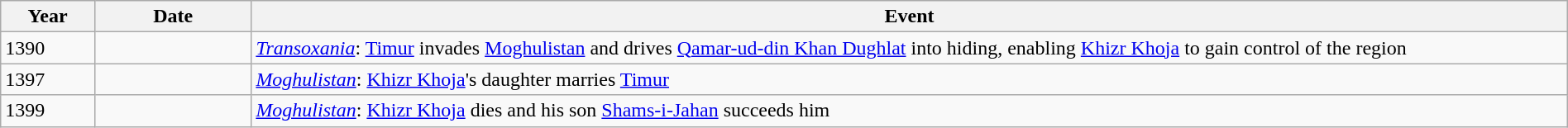<table class="wikitable" width="100%">
<tr>
<th style="width:6%">Year</th>
<th style="width:10%">Date</th>
<th>Event</th>
</tr>
<tr>
<td>1390</td>
<td></td>
<td><em><a href='#'>Transoxania</a></em>: <a href='#'>Timur</a> invades <a href='#'>Moghulistan</a> and drives <a href='#'>Qamar-ud-din Khan Dughlat</a> into hiding, enabling <a href='#'>Khizr Khoja</a> to gain control of the region</td>
</tr>
<tr>
<td>1397</td>
<td></td>
<td><em><a href='#'>Moghulistan</a></em>: <a href='#'>Khizr Khoja</a>'s daughter marries <a href='#'>Timur</a></td>
</tr>
<tr>
<td>1399</td>
<td></td>
<td><em><a href='#'>Moghulistan</a></em>: <a href='#'>Khizr Khoja</a> dies and his son <a href='#'>Shams-i-Jahan</a> succeeds him</td>
</tr>
</table>
